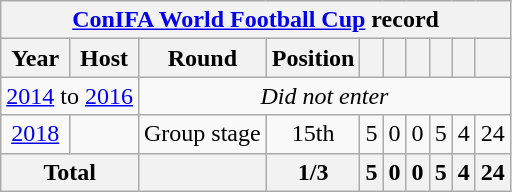<table class="wikitable" style="text-align: center;">
<tr>
<th colspan=10><a href='#'>ConIFA World Football Cup</a> record</th>
</tr>
<tr>
<th>Year</th>
<th>Host</th>
<th>Round</th>
<th>Position</th>
<th></th>
<th></th>
<th></th>
<th></th>
<th></th>
<th></th>
</tr>
<tr>
<td colspan=2><a href='#'>2014</a> to <a href='#'>2016</a></td>
<td colspan=8><em>Did not enter</em></td>
</tr>
<tr>
<td><a href='#'>2018</a></td>
<td align=left></td>
<td>Group stage</td>
<td>15th</td>
<td>5</td>
<td>0</td>
<td>0</td>
<td>5</td>
<td>4</td>
<td>24</td>
</tr>
<tr>
<th colspan=2>Total</th>
<th></th>
<th>1/3</th>
<th>5</th>
<th>0</th>
<th>0</th>
<th>5</th>
<th>4</th>
<th>24</th>
</tr>
</table>
